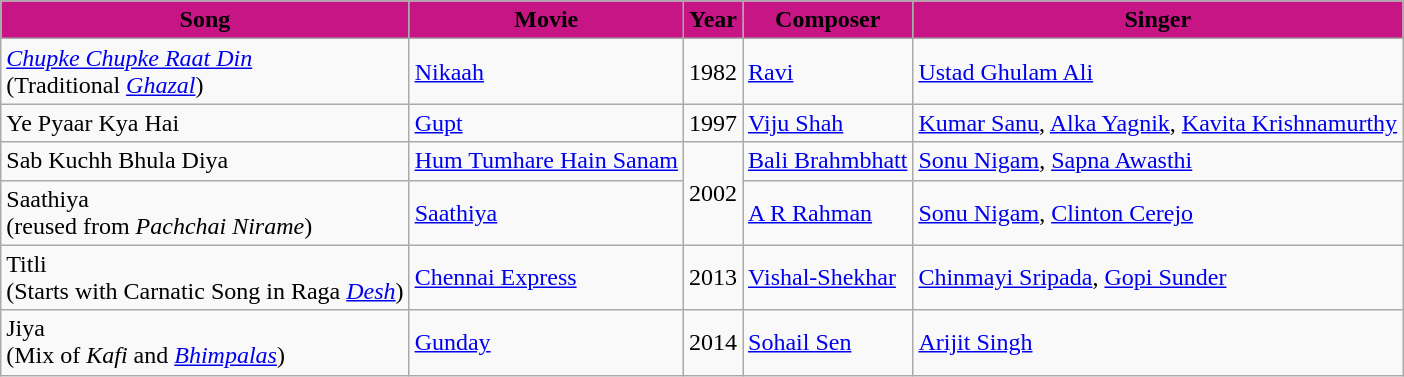<table class="wikitable">
<tr>
<th style="background:#C71585">Song</th>
<th style="background:#C71585">Movie</th>
<th style="background:#C71585">Year</th>
<th style="background:#C71585">Composer</th>
<th style="background:#C71585">Singer</th>
</tr>
<tr>
<td><em><a href='#'>Chupke Chupke Raat Din</a></em><br>(Traditional <em><a href='#'>Ghazal</a></em>)</td>
<td><a href='#'>Nikaah</a></td>
<td>1982</td>
<td><a href='#'>Ravi</a></td>
<td><a href='#'>Ustad Ghulam Ali</a></td>
</tr>
<tr>
<td>Ye Pyaar Kya Hai</td>
<td><a href='#'>Gupt</a></td>
<td>1997</td>
<td><a href='#'>Viju Shah</a></td>
<td><a href='#'>Kumar Sanu</a>, <a href='#'>Alka Yagnik</a>, <a href='#'>Kavita Krishnamurthy</a></td>
</tr>
<tr>
<td>Sab Kuchh Bhula Diya</td>
<td><a href='#'>Hum Tumhare Hain Sanam</a></td>
<td Rowspan=2>2002</td>
<td><a href='#'>Bali Brahmbhatt</a></td>
<td><a href='#'>Sonu Nigam</a>, <a href='#'>Sapna Awasthi</a></td>
</tr>
<tr>
<td>Saathiya<br>(reused from <em>Pachchai Nirame</em>)</td>
<td><a href='#'>Saathiya</a></td>
<td><a href='#'>A R Rahman</a></td>
<td><a href='#'>Sonu Nigam</a>, <a href='#'>Clinton Cerejo</a></td>
</tr>
<tr>
<td>Titli<br>(Starts with Carnatic Song in Raga <em><a href='#'>Desh</a></em>)</td>
<td><a href='#'>Chennai Express</a></td>
<td>2013</td>
<td><a href='#'>Vishal-Shekhar</a></td>
<td><a href='#'>Chinmayi Sripada</a>, <a href='#'>Gopi Sunder</a></td>
</tr>
<tr>
<td>Jiya<br>(Mix of <em>Kafi</em> and <em><a href='#'>Bhimpalas</a></em>)</td>
<td><a href='#'>Gunday</a></td>
<td>2014</td>
<td><a href='#'>Sohail Sen</a></td>
<td><a href='#'>Arijit Singh</a></td>
</tr>
</table>
